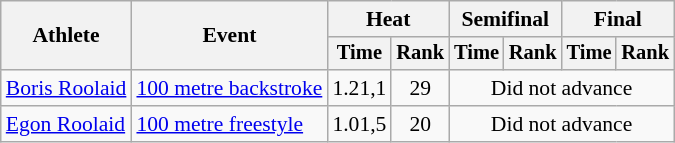<table class=wikitable style="font-size:90%">
<tr>
<th rowspan="2">Athlete</th>
<th rowspan="2">Event</th>
<th colspan="2">Heat</th>
<th colspan="2">Semifinal</th>
<th colspan="2">Final</th>
</tr>
<tr style="font-size:95%">
<th>Time</th>
<th>Rank</th>
<th>Time</th>
<th>Rank</th>
<th>Time</th>
<th>Rank</th>
</tr>
<tr align=center>
<td align=left rowspan=1><a href='#'>Boris Roolaid</a></td>
<td align=left><a href='#'>100 metre backstroke</a></td>
<td>1.21,1</td>
<td>29</td>
<td colspan=4>Did not advance</td>
</tr>
<tr align=center>
<td align=left rowspan=1><a href='#'>Egon Roolaid</a></td>
<td align=left><a href='#'>100 metre freestyle</a></td>
<td>1.01,5</td>
<td>20</td>
<td colspan=4>Did not advance</td>
</tr>
</table>
